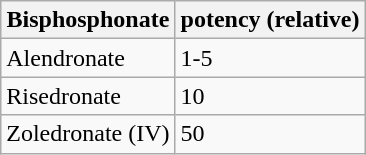<table class="wikitable">
<tr>
<th>Bisphosphonate</th>
<th>potency (relative)</th>
</tr>
<tr>
<td>Alendronate</td>
<td>1-5</td>
</tr>
<tr>
<td>Risedronate</td>
<td>10</td>
</tr>
<tr>
<td>Zoledronate (IV)</td>
<td>50</td>
</tr>
</table>
